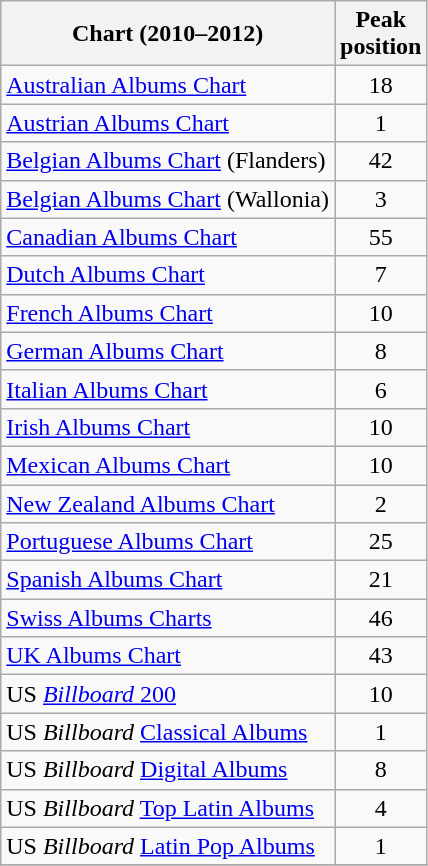<table class="wikitable sortable">
<tr>
<th>Chart (2010–2012)</th>
<th>Peak<br>position</th>
</tr>
<tr>
<td><a href='#'>Australian Albums Chart</a></td>
<td align="center">18</td>
</tr>
<tr>
<td><a href='#'>Austrian Albums Chart</a></td>
<td align="center">1</td>
</tr>
<tr>
<td><a href='#'>Belgian Albums Chart</a> (Flanders)</td>
<td align="center">42</td>
</tr>
<tr>
<td><a href='#'>Belgian Albums Chart</a> (Wallonia)</td>
<td align="center">3</td>
</tr>
<tr>
<td><a href='#'>Canadian Albums Chart</a></td>
<td align="center">55</td>
</tr>
<tr>
<td><a href='#'>Dutch Albums Chart</a></td>
<td align="center">7</td>
</tr>
<tr>
<td><a href='#'>French Albums Chart</a></td>
<td align="center">10</td>
</tr>
<tr>
<td><a href='#'>German Albums Chart</a></td>
<td align="center">8</td>
</tr>
<tr>
<td><a href='#'>Italian Albums Chart</a></td>
<td align="center">6</td>
</tr>
<tr>
<td><a href='#'>Irish Albums Chart</a></td>
<td align="center">10</td>
</tr>
<tr>
<td><a href='#'>Mexican Albums Chart</a></td>
<td align="center">10</td>
</tr>
<tr>
<td><a href='#'>New Zealand Albums Chart</a></td>
<td align="center">2</td>
</tr>
<tr>
<td><a href='#'>Portuguese Albums Chart</a></td>
<td align="center">25</td>
</tr>
<tr>
<td><a href='#'>Spanish Albums Chart</a></td>
<td style="text-align:center;">21</td>
</tr>
<tr>
<td><a href='#'>Swiss Albums Charts</a></td>
<td align="center">46</td>
</tr>
<tr>
<td><a href='#'>UK Albums Chart</a></td>
<td align="center">43</td>
</tr>
<tr>
<td>US <a href='#'><em>Billboard</em> 200</a></td>
<td align="center">10</td>
</tr>
<tr>
<td>US <em>Billboard</em> <a href='#'>Classical Albums</a></td>
<td align="center">1</td>
</tr>
<tr>
<td>US <em>Billboard</em> <a href='#'>Digital Albums</a></td>
<td align="center">8</td>
</tr>
<tr>
<td>US <em>Billboard</em> <a href='#'>Top Latin Albums</a></td>
<td align="center">4</td>
</tr>
<tr>
<td>US <em>Billboard</em> <a href='#'>Latin Pop Albums</a></td>
<td align="center">1</td>
</tr>
<tr>
</tr>
</table>
